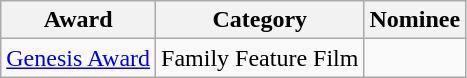<table class="wikitable sortable">
<tr>
<th>Award</th>
<th>Category</th>
<th>Nominee</th>
</tr>
<tr>
<td><a href='#'>Genesis Award</a></td>
<td>Family Feature Film</td>
<td></td>
</tr>
</table>
